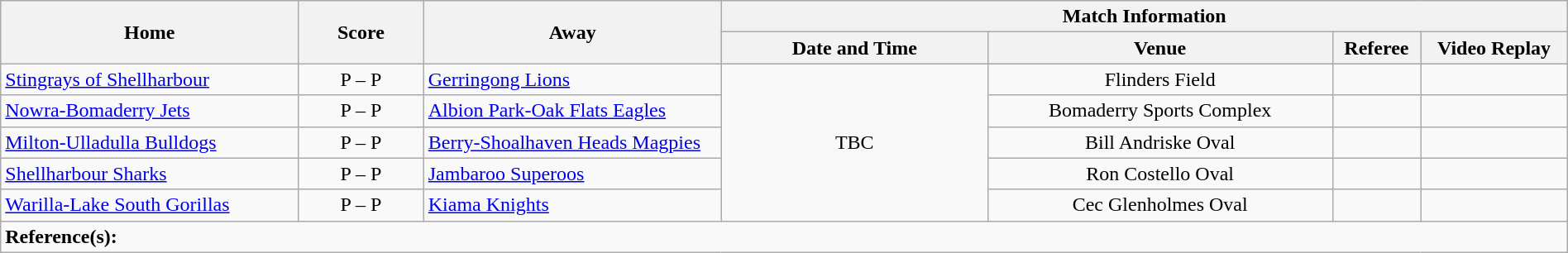<table class="wikitable" width="100% text-align:center;">
<tr>
<th rowspan="2" width="19%">Home</th>
<th rowspan="2" width="8%">Score</th>
<th rowspan="2" width="19%">Away</th>
<th colspan="4">Match Information</th>
</tr>
<tr bgcolor="#CCCCCC">
<th width="17%">Date and Time</th>
<th width="22%">Venue</th>
<th>Referee</th>
<th>Video Replay</th>
</tr>
<tr>
<td> <a href='#'>Stingrays of Shellharbour</a></td>
<td style="text-align:center;">P – P</td>
<td> <a href='#'>Gerringong Lions</a></td>
<td rowspan="5" style="text-align:center;">TBC</td>
<td style="text-align:center;">Flinders Field</td>
<td style="text-align:center;"></td>
<td style="text-align:center;"></td>
</tr>
<tr>
<td> <a href='#'>Nowra-Bomaderry Jets</a></td>
<td style="text-align:center;">P – P</td>
<td> <a href='#'>Albion Park-Oak Flats Eagles</a></td>
<td style="text-align:center;">Bomaderry Sports Complex</td>
<td style="text-align:center;"></td>
<td style="text-align:center;"></td>
</tr>
<tr>
<td> <a href='#'>Milton-Ulladulla Bulldogs</a></td>
<td style="text-align:center;">P – P</td>
<td> <a href='#'>Berry-Shoalhaven Heads Magpies</a></td>
<td style="text-align:center;">Bill Andriske Oval</td>
<td style="text-align:center;"></td>
<td style="text-align:center;"></td>
</tr>
<tr>
<td> <a href='#'>Shellharbour Sharks</a></td>
<td style="text-align:center;">P – P</td>
<td> <a href='#'>Jambaroo Superoos</a></td>
<td style="text-align:center;">Ron Costello Oval</td>
<td style="text-align:center;"></td>
<td style="text-align:center;"></td>
</tr>
<tr>
<td> <a href='#'>Warilla-Lake South Gorillas</a></td>
<td style="text-align:center;">P – P</td>
<td> <a href='#'>Kiama Knights</a></td>
<td style="text-align:center;">Cec Glenholmes Oval</td>
<td style="text-align:center;"></td>
<td style="text-align:center;"></td>
</tr>
<tr>
<td colspan="7"><strong>Reference(s):</strong></td>
</tr>
</table>
